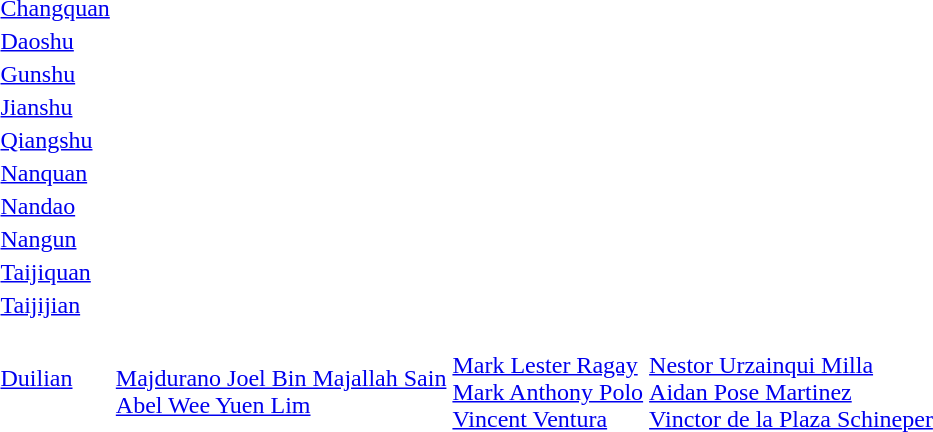<table>
<tr>
<td><a href='#'>Changquan</a></td>
<td></td>
<td></td>
<td></td>
</tr>
<tr>
<td><a href='#'>Daoshu</a></td>
<td></td>
<td></td>
<td></td>
</tr>
<tr>
<td><a href='#'>Gunshu</a></td>
<td></td>
<td></td>
<td></td>
</tr>
<tr>
<td><a href='#'>Jianshu</a></td>
<td></td>
<td></td>
<td></td>
</tr>
<tr>
<td><a href='#'>Qiangshu</a></td>
<td></td>
<td></td>
<td></td>
</tr>
<tr>
<td><a href='#'>Nanquan</a></td>
<td></td>
<td></td>
<td></td>
</tr>
<tr>
<td><a href='#'>Nandao</a></td>
<td></td>
<td></td>
<td></td>
</tr>
<tr>
<td><a href='#'>Nangun</a></td>
<td></td>
<td></td>
<td></td>
</tr>
<tr>
<td><a href='#'>Taijiquan</a></td>
<td></td>
<td></td>
<td></td>
</tr>
<tr>
<td><a href='#'>Taijijian</a></td>
<td></td>
<td></td>
<td></td>
</tr>
<tr>
<td><a href='#'>Duilian</a></td>
<td><br><a href='#'>Majdurano Joel Bin Majallah Sain</a><br><a href='#'>Abel Wee Yuen Lim</a></td>
<td><br><a href='#'>Mark Lester Ragay</a><br><a href='#'>Mark Anthony Polo</a><br><a href='#'>Vincent Ventura</a></td>
<td><br><a href='#'>Nestor Urzainqui Milla</a><br><a href='#'>Aidan Pose Martinez</a><br><a href='#'>Vinctor de la Plaza Schineper</a></td>
</tr>
</table>
